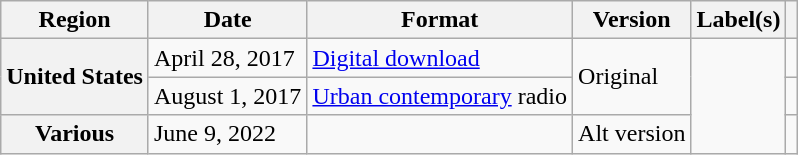<table class="wikitable plainrowheaders">
<tr>
<th>Region</th>
<th>Date</th>
<th>Format</th>
<th>Version</th>
<th>Label(s)</th>
<th></th>
</tr>
<tr>
<th scope="row" rowspan="2">United States</th>
<td>April 28, 2017</td>
<td><a href='#'>Digital download</a></td>
<td rowspan="2">Original</td>
<td rowspan="3"></td>
<td style="text-align:center"></td>
</tr>
<tr>
<td>August 1, 2017</td>
<td><a href='#'>Urban contemporary</a> radio</td>
<td style="text-align:center"></td>
</tr>
<tr>
<th scope="row">Various</th>
<td>June 9, 2022</td>
<td></td>
<td>Alt version</td>
<td style="text-align:center"></td>
</tr>
</table>
